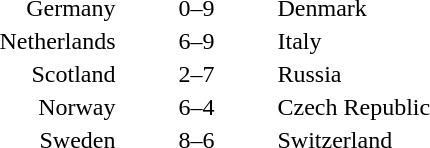<table style="text-align:center">
<tr>
<th width=200></th>
<th width=100></th>
<th width=200></th>
</tr>
<tr>
<td align=right>Germany </td>
<td>0–9</td>
<td align=left> Denmark</td>
</tr>
<tr>
<td align=right>Netherlands </td>
<td>6–9</td>
<td align=left> Italy</td>
</tr>
<tr>
<td align=right>Scotland </td>
<td>2–7</td>
<td align=left> Russia</td>
</tr>
<tr>
<td align=right>Norway </td>
<td>6–4</td>
<td align=left> Czech Republic</td>
</tr>
<tr>
<td align=right>Sweden </td>
<td>8–6</td>
<td align=left> Switzerland</td>
</tr>
</table>
